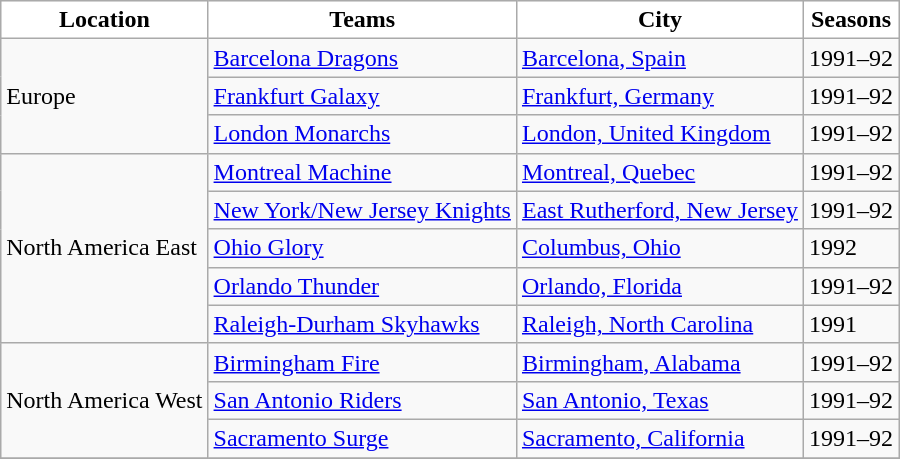<table class="plainrowheaders wikitable" text-align:center">
<tr>
<th style=background:white scope="col">Location</th>
<th style=background:white scope="col">Teams</th>
<th style=background:white scope="col">City</th>
<th style=background:white scope="col">Seasons</th>
</tr>
<tr>
<td rowspan="3">Europe</td>
<td scope="row"> <a href='#'>Barcelona Dragons</a></td>
<td><a href='#'>Barcelona, Spain</a></td>
<td>1991–92</td>
</tr>
<tr>
<td scope="row"> <a href='#'>Frankfurt Galaxy</a></td>
<td><a href='#'>Frankfurt, Germany</a></td>
<td>1991–92</td>
</tr>
<tr>
<td scope="row"> <a href='#'>London Monarchs</a></td>
<td><a href='#'>London, United Kingdom</a></td>
<td>1991–92</td>
</tr>
<tr>
<td rowspan="5">North America East</td>
<td scope="row"> <a href='#'>Montreal Machine</a></td>
<td><a href='#'>Montreal, Quebec</a></td>
<td>1991–92</td>
</tr>
<tr>
<td scope="row"> <a href='#'>New York/New Jersey Knights</a></td>
<td><a href='#'>East Rutherford, New Jersey</a></td>
<td>1991–92</td>
</tr>
<tr>
<td scope="row"> <a href='#'>Ohio Glory</a></td>
<td><a href='#'>Columbus, Ohio</a></td>
<td>1992</td>
</tr>
<tr>
<td scope="row"> <a href='#'>Orlando Thunder</a></td>
<td><a href='#'>Orlando, Florida</a></td>
<td>1991–92</td>
</tr>
<tr>
<td scope="row"> <a href='#'>Raleigh-Durham Skyhawks</a></td>
<td><a href='#'>Raleigh, North Carolina</a></td>
<td>1991</td>
</tr>
<tr>
<td rowspan="3">North America West</td>
<td scope="row"> <a href='#'>Birmingham Fire</a></td>
<td><a href='#'>Birmingham, Alabama</a></td>
<td>1991–92</td>
</tr>
<tr>
<td scope="row"> <a href='#'>San Antonio Riders</a></td>
<td><a href='#'>San Antonio, Texas</a></td>
<td>1991–92</td>
</tr>
<tr>
<td scope="row"> <a href='#'>Sacramento Surge</a></td>
<td><a href='#'>Sacramento, California</a></td>
<td>1991–92</td>
</tr>
<tr>
</tr>
</table>
